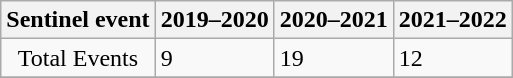<table class="wikitable sortable">
<tr>
<th>Sentinel event</th>
<th>2019–2020</th>
<th>2020–2021</th>
<th>2021–2022</th>
</tr>
<tr>
<td align=center>Total Events</td>
<td>9</td>
<td>19</td>
<td>12</td>
</tr>
<tr>
</tr>
</table>
